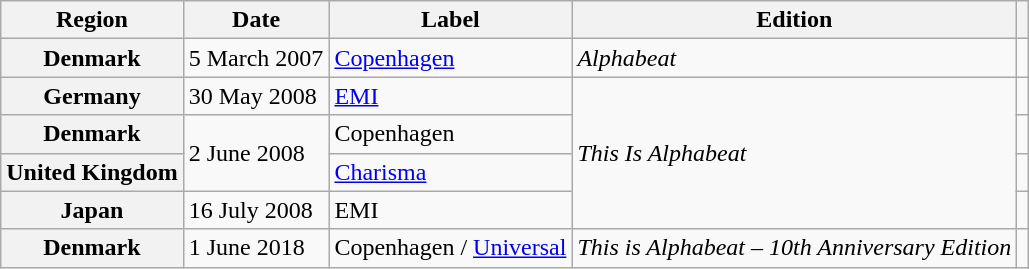<table class="wikitable plainrowheaders">
<tr>
<th scope="col">Region</th>
<th scope="col">Date</th>
<th scope="col">Label</th>
<th scope="col">Edition</th>
<th scope="col"></th>
</tr>
<tr>
<th scope="row">Denmark</th>
<td>5 March 2007</td>
<td><a href='#'>Copenhagen</a></td>
<td><em>Alphabeat</em></td>
<td align="center"></td>
</tr>
<tr>
<th scope="row">Germany</th>
<td>30 May 2008</td>
<td><a href='#'>EMI</a></td>
<td rowspan="4"><em>This Is Alphabeat</em></td>
<td align="center"></td>
</tr>
<tr>
<th scope="row">Denmark</th>
<td rowspan="2">2 June 2008</td>
<td>Copenhagen</td>
<td align="center"></td>
</tr>
<tr>
<th scope="row">United Kingdom</th>
<td><a href='#'>Charisma</a></td>
<td align="center"></td>
</tr>
<tr>
<th scope="row">Japan</th>
<td>16 July 2008</td>
<td>EMI</td>
<td align="center"></td>
</tr>
<tr>
<th scope="row">Denmark</th>
<td>1 June 2018</td>
<td>Copenhagen / <a href='#'>Universal</a></td>
<td><em>This is Alphabeat – 10th Anniversary Edition</em></td>
<td align="center"></td>
</tr>
</table>
